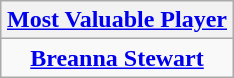<table class=wikitable style="text-align:center; margin:auto">
<tr>
<th><a href='#'>Most Valuable Player</a></th>
</tr>
<tr>
<td> <strong><a href='#'>Breanna Stewart</a></strong></td>
</tr>
</table>
